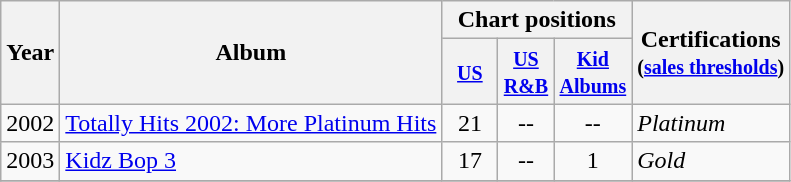<table class="wikitable">
<tr>
<th rowspan=2>Year</th>
<th rowspan=2>Album</th>
<th colspan=3>Chart positions</th>
<th rowspan="2">Certifications<br><small>(<a href='#'>sales thresholds</a>)</small></th>
</tr>
<tr>
<th width="30"><small><a href='#'>US</a></small></th>
<th width="30"><small><a href='#'>US R&B</a></small></th>
<th width="30"><small><a href='#'>Kid Albums</a></small></th>
</tr>
<tr>
<td rowspan="1">2002</td>
<td><a href='#'>Totally Hits 2002: More Platinum Hits</a></td>
<td align="center">21</td>
<td align="center">--</td>
<td align="center">--</td>
<td rowspan="1"><em>Platinum</em></td>
</tr>
<tr>
<td rowspan="1">2003</td>
<td><a href='#'>Kidz Bop 3</a></td>
<td align="center">17</td>
<td align="center">--</td>
<td align="center">1</td>
<td rowspan="1"><em>Gold</em></td>
</tr>
<tr>
</tr>
</table>
